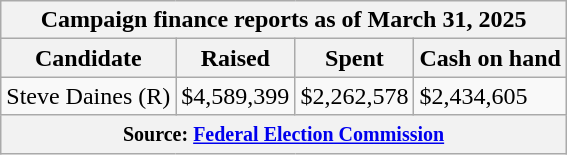<table class="wikitable sortable">
<tr>
<th colspan=4>Campaign finance reports as of March 31, 2025</th>
</tr>
<tr style="text-align:center;">
<th>Candidate</th>
<th>Raised</th>
<th>Spent</th>
<th>Cash on hand</th>
</tr>
<tr>
<td>Steve Daines (R)</td>
<td>$4,589,399</td>
<td>$2,262,578</td>
<td>$2,434,605</td>
</tr>
<tr>
<th colspan="4"><small>Source: <a href='#'>Federal Election Commission</a></small></th>
</tr>
</table>
